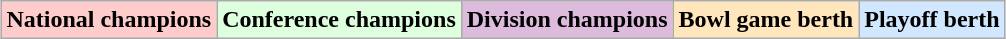<table class="wikitable" style="margin:1em auto;">
<tr>
<td bgcolor="#FFCCCC"><strong>National champions</strong></td>
<td bgcolor="#ddffdd"><strong>Conference champions</strong></td>
<td bgcolor="#ddbbdd"><strong>Division champions</strong></td>
<td bgcolor="#ffe6bd"><strong>Bowl game berth</strong></td>
<td bgcolor="#d0e7ff"><strong>Playoff berth</strong></td>
</tr>
</table>
